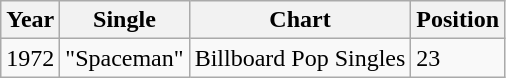<table class="wikitable">
<tr>
<th align="left">Year</th>
<th align="left">Single</th>
<th align="left">Chart</th>
<th align="left">Position</th>
</tr>
<tr>
<td align="left">1972</td>
<td align="left">"Spaceman"</td>
<td align="left">Billboard Pop Singles</td>
<td align="left">23</td>
</tr>
</table>
